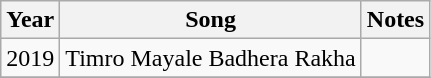<table class="wikitable sortable">
<tr>
<th>Year</th>
<th>Song</th>
<th>Notes</th>
</tr>
<tr>
<td>2019</td>
<td>Timro Mayale Badhera Rakha </td>
<td></td>
</tr>
<tr>
</tr>
</table>
